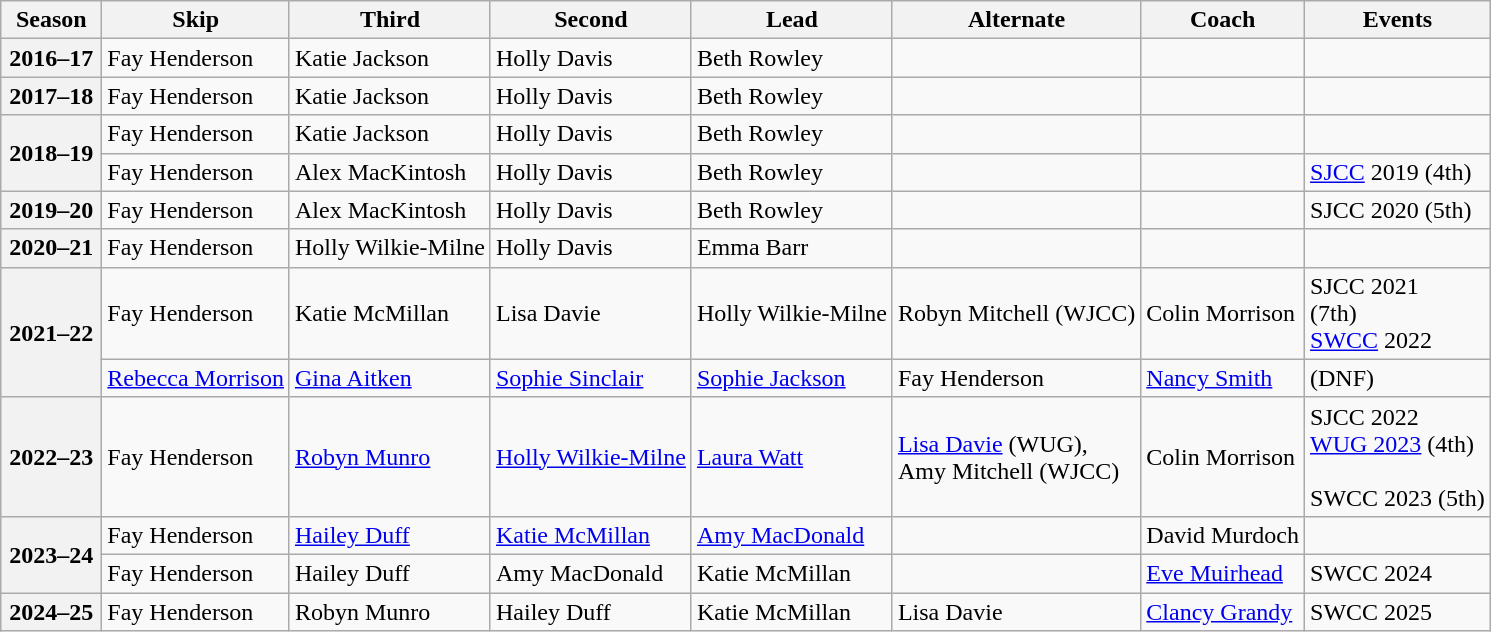<table class="wikitable">
<tr>
<th scope="col" width=60>Season</th>
<th scope="col">Skip</th>
<th scope="col">Third</th>
<th scope="col">Second</th>
<th scope="col">Lead</th>
<th scope="col">Alternate</th>
<th scope="col">Coach</th>
<th scope="col">Events</th>
</tr>
<tr>
<th scope="row">2016–17</th>
<td>Fay Henderson</td>
<td>Katie Jackson</td>
<td>Holly Davis</td>
<td>Beth Rowley</td>
<td></td>
<td></td>
<td></td>
</tr>
<tr>
<th scope="row">2017–18</th>
<td>Fay Henderson</td>
<td>Katie Jackson</td>
<td>Holly Davis</td>
<td>Beth Rowley</td>
<td></td>
<td></td>
<td></td>
</tr>
<tr>
<th scope="row" rowspan=2>2018–19</th>
<td>Fay Henderson</td>
<td>Katie Jackson</td>
<td>Holly Davis</td>
<td>Beth Rowley</td>
<td></td>
<td></td>
<td></td>
</tr>
<tr>
<td>Fay Henderson</td>
<td>Alex MacKintosh</td>
<td>Holly Davis</td>
<td>Beth Rowley</td>
<td></td>
<td></td>
<td><a href='#'>SJCC</a> 2019 (4th)</td>
</tr>
<tr>
<th scope="row">2019–20</th>
<td>Fay Henderson</td>
<td>Alex MacKintosh</td>
<td>Holly Davis</td>
<td>Beth Rowley</td>
<td></td>
<td></td>
<td>SJCC 2020 (5th)</td>
</tr>
<tr>
<th scope="row">2020–21</th>
<td>Fay Henderson</td>
<td>Holly Wilkie-Milne</td>
<td>Holly Davis</td>
<td>Emma Barr</td>
<td></td>
<td></td>
<td></td>
</tr>
<tr>
<th scope="row" rowspan=2>2021–22</th>
<td>Fay Henderson</td>
<td>Katie McMillan</td>
<td>Lisa Davie</td>
<td>Holly Wilkie-Milne</td>
<td>Robyn Mitchell (WJCC)</td>
<td>Colin Morrison</td>
<td>SJCC 2021 <br> (7th)<br><a href='#'>SWCC</a> 2022 </td>
</tr>
<tr>
<td><a href='#'>Rebecca Morrison</a></td>
<td><a href='#'>Gina Aitken</a></td>
<td><a href='#'>Sophie Sinclair</a></td>
<td><a href='#'>Sophie Jackson</a></td>
<td>Fay Henderson</td>
<td><a href='#'>Nancy Smith</a></td>
<td> (DNF)</td>
</tr>
<tr>
<th scope="row">2022–23</th>
<td>Fay Henderson</td>
<td><a href='#'>Robyn Munro</a></td>
<td><a href='#'>Holly Wilkie-Milne</a></td>
<td><a href='#'>Laura Watt</a></td>
<td><a href='#'>Lisa Davie</a> (WUG),<br>Amy Mitchell (WJCC)</td>
<td>Colin Morrison</td>
<td>SJCC 2022 <br> <a href='#'>WUG 2023</a> (4th)<br> <br>SWCC 2023 (5th)</td>
</tr>
<tr>
<th scope="row" rowspan=2>2023–24</th>
<td>Fay Henderson</td>
<td><a href='#'>Hailey Duff</a></td>
<td><a href='#'>Katie McMillan</a></td>
<td><a href='#'>Amy MacDonald</a></td>
<td></td>
<td>David Murdoch</td>
<td></td>
</tr>
<tr>
<td>Fay Henderson</td>
<td>Hailey Duff</td>
<td>Amy MacDonald</td>
<td>Katie McMillan</td>
<td></td>
<td><a href='#'>Eve Muirhead</a></td>
<td>SWCC 2024 </td>
</tr>
<tr>
<th scope="row">2024–25</th>
<td>Fay Henderson</td>
<td>Robyn Munro</td>
<td>Hailey Duff</td>
<td>Katie McMillan</td>
<td>Lisa Davie</td>
<td><a href='#'>Clancy Grandy</a></td>
<td>SWCC 2025 </td>
</tr>
</table>
